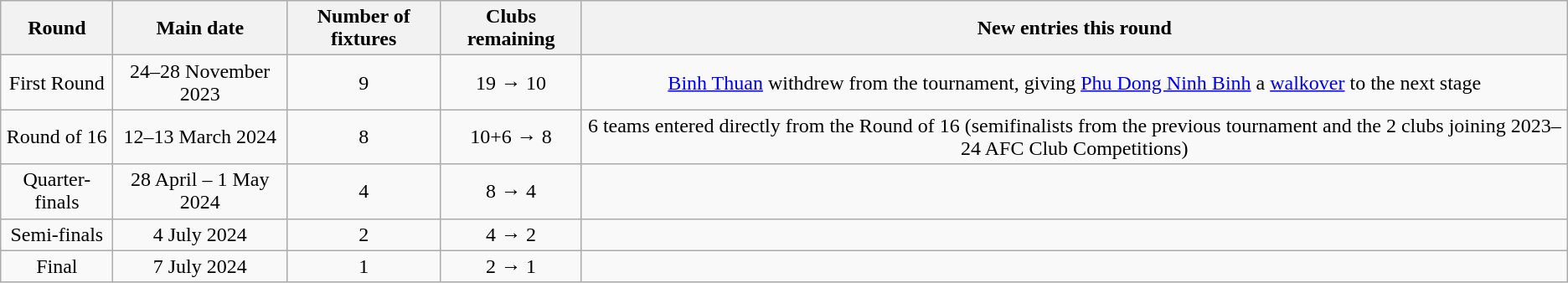<table class="wikitable">
<tr>
<th>Round</th>
<th>Main date</th>
<th>Number of fixtures</th>
<th>Clubs remaining</th>
<th>New entries this round</th>
</tr>
<tr align=center>
<td>First Round</td>
<td>24–28 November 2023</td>
<td>9</td>
<td>19 → 10</td>
<td><a href='#'>Binh Thuan</a> withdrew from the tournament, giving <a href='#'>Phu Dong Ninh Binh</a> a <a href='#'>walkover</a> to the next stage</td>
</tr>
<tr align=center>
<td>Round of 16</td>
<td>12–13 March 2024</td>
<td>8</td>
<td>10+6 → 8</td>
<td>6 teams entered directly from the Round of 16 (semifinalists from the previous tournament and the 2 clubs joining 2023–24 AFC Club Competitions)</td>
</tr>
<tr align=center>
<td>Quarter-finals</td>
<td>28 April – 1 May 2024</td>
<td>4</td>
<td>8 → 4</td>
<td></td>
</tr>
<tr align=center>
<td>Semi-finals</td>
<td>4 July 2024</td>
<td>2</td>
<td>4 → 2</td>
<td></td>
</tr>
<tr align=center>
<td>Final</td>
<td>7 July 2024</td>
<td>1</td>
<td>2 → 1</td>
<td></td>
</tr>
</table>
